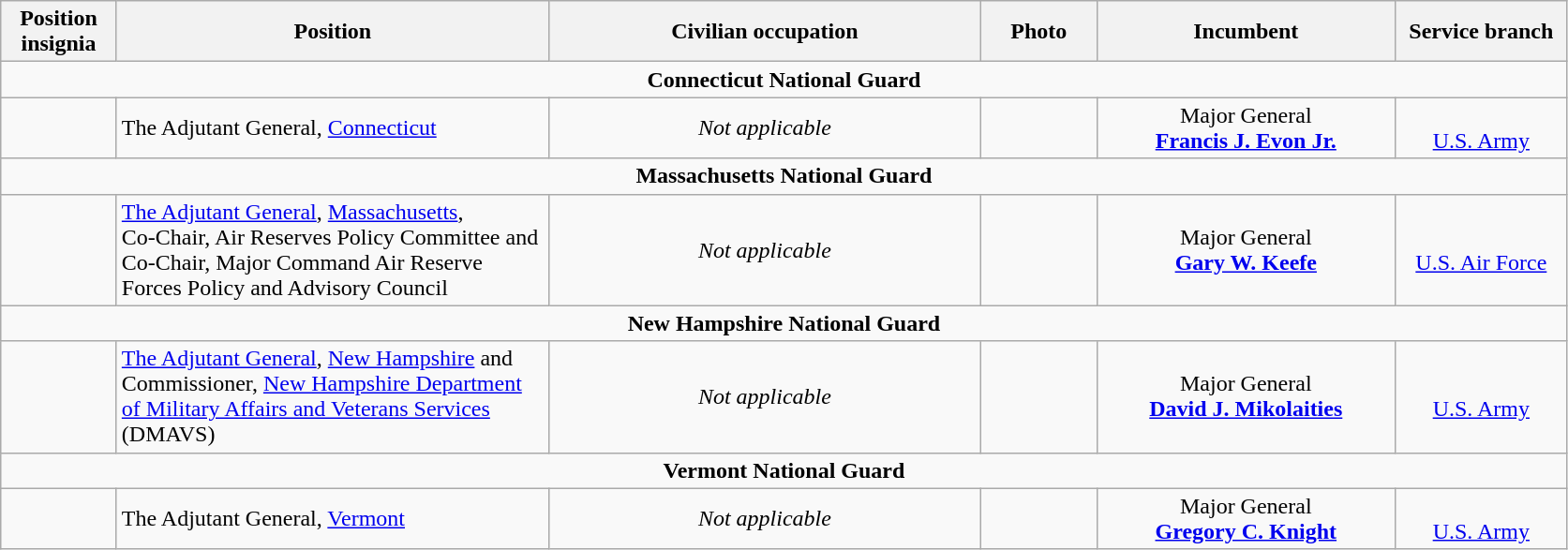<table class="wikitable">
<tr>
<th width="75" style="text-align:center">Position insignia</th>
<th width="300" style="text-align:center">Position</th>
<th width="300" style="text-align:center">Civilian occupation</th>
<th width="75" style="text-align:center">Photo</th>
<th width="205" style="text-align:center">Incumbent</th>
<th width="115" style="text-align:center">Service branch</th>
</tr>
<tr>
<td colspan="6" style="text-align:center"><strong>Connecticut National Guard</strong></td>
</tr>
<tr>
<td></td>
<td>The Adjutant General, <a href='#'>Connecticut</a></td>
<td style="text-align:center"><em>Not applicable</em></td>
<td></td>
<td style="text-align:center">Major General<br><strong><a href='#'>Francis J. Evon Jr.</a></strong></td>
<td style="text-align:center"><br><a href='#'>U.S. Army</a></td>
</tr>
<tr>
<td colspan="6" style="text-align:center"><strong>Massachusetts National Guard</strong></td>
</tr>
<tr>
<td></td>
<td><a href='#'>The Adjutant General</a>, <a href='#'>Massachusetts</a>,<br>Co-Chair, Air Reserves Policy Committee and<br>Co-Chair, Major Command Air Reserve Forces Policy and Advisory Council</td>
<td style="text-align:center"><em>Not applicable</em></td>
<td></td>
<td style="text-align:center">Major General<br><strong><a href='#'>Gary W. Keefe</a></strong></td>
<td style="text-align:center"><br><a href='#'>U.S. Air Force</a></td>
</tr>
<tr>
<td colspan="6" style="text-align:center"><strong>New Hampshire National Guard</strong></td>
</tr>
<tr>
<td></td>
<td><a href='#'>The Adjutant General</a>, <a href='#'>New Hampshire</a> and<br>Commissioner, <a href='#'>New Hampshire Department of Military Affairs and Veterans Services</a> (DMAVS)</td>
<td style="text-align:center"><em>Not applicable</em></td>
<td></td>
<td style="text-align:center">Major General<br><strong><a href='#'>David J. Mikolaities</a></strong></td>
<td style="text-align:center"><br><a href='#'>U.S. Army</a></td>
</tr>
<tr>
<td colspan="6" style="text-align:center"><strong>Vermont National Guard</strong></td>
</tr>
<tr>
<td></td>
<td>The Adjutant General, <a href='#'>Vermont</a></td>
<td style="text-align:center"><em>Not applicable</em></td>
<td></td>
<td style="text-align:center">Major General<br><strong><a href='#'>Gregory C. Knight</a></strong></td>
<td style="text-align:center"><br><a href='#'>U.S. Army</a></td>
</tr>
</table>
